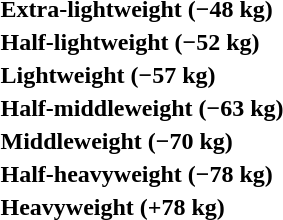<table>
<tr>
<th rowspan=2 style="text-align:left;">Extra-lightweight (−48 kg)</th>
<td rowspan=2></td>
<td rowspan=2></td>
<td></td>
</tr>
<tr>
<td></td>
</tr>
<tr>
<th rowspan=2 style="text-align:left;">Half-lightweight (−52 kg)</th>
<td rowspan=2></td>
<td rowspan=2></td>
<td></td>
</tr>
<tr>
<td></td>
</tr>
<tr>
<th rowspan=2 style="text-align:left;">Lightweight (−57 kg)</th>
<td rowspan=2></td>
<td rowspan=2></td>
<td></td>
</tr>
<tr>
<td></td>
</tr>
<tr>
<th rowspan=2 style="text-align:left;">Half-middleweight (−63 kg)</th>
<td rowspan=2></td>
<td rowspan=2></td>
<td></td>
</tr>
<tr>
<td></td>
</tr>
<tr>
<th rowspan=2 style="text-align:left;">Middleweight (−70 kg)</th>
<td rowspan=2></td>
<td rowspan=2></td>
<td></td>
</tr>
<tr>
<td></td>
</tr>
<tr>
<th rowspan=2 style="text-align:left;">Half-heavyweight (−78 kg)</th>
<td rowspan=2></td>
<td rowspan=2></td>
<td></td>
</tr>
<tr>
<td></td>
</tr>
<tr>
<th rowspan=2 style="text-align:left;">Heavyweight (+78 kg)</th>
<td rowspan=2></td>
<td rowspan=2></td>
<td></td>
</tr>
<tr>
<td></td>
</tr>
</table>
